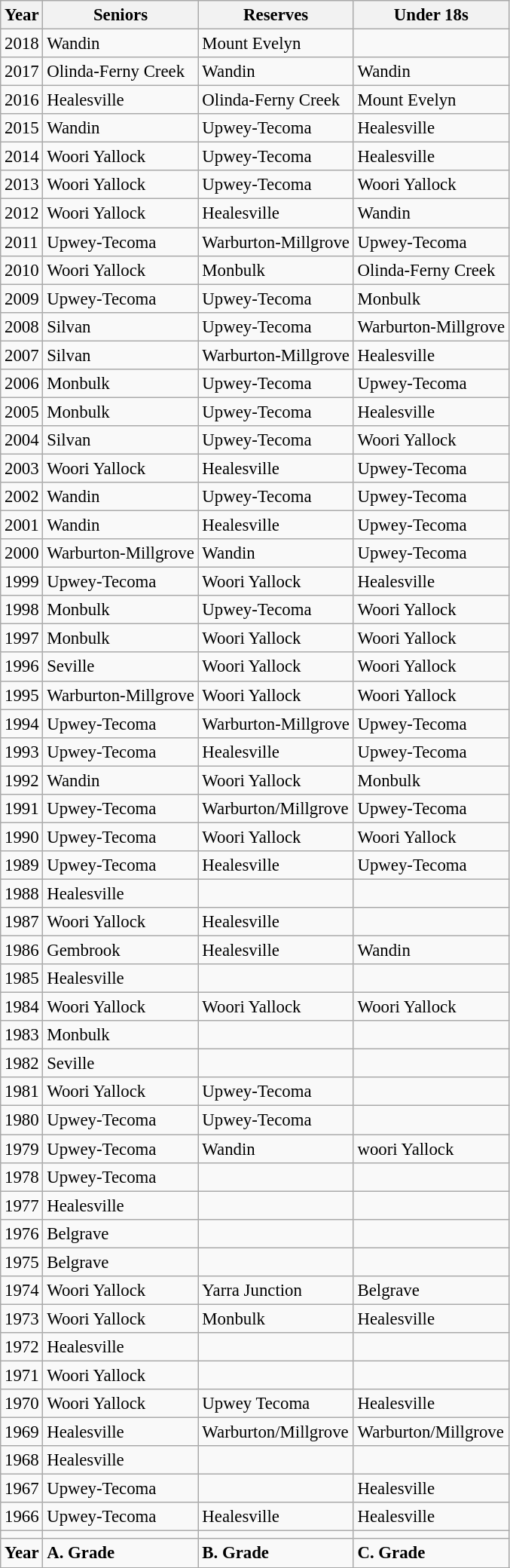<table class="wikitable" style="font-size: 95%;">
<tr>
<th>Year</th>
<th>Seniors</th>
<th>Reserves</th>
<th>Under 18s</th>
</tr>
<tr>
<td>2018</td>
<td>Wandin</td>
<td>Mount Evelyn</td>
<td></td>
</tr>
<tr>
<td>2017</td>
<td>Olinda-Ferny Creek</td>
<td>Wandin</td>
<td>Wandin</td>
</tr>
<tr>
<td>2016</td>
<td>Healesville</td>
<td>Olinda-Ferny Creek</td>
<td>Mount Evelyn</td>
</tr>
<tr>
<td>2015</td>
<td>Wandin</td>
<td>Upwey-Tecoma</td>
<td>Healesville</td>
</tr>
<tr>
<td>2014</td>
<td>Woori Yallock</td>
<td>Upwey-Tecoma</td>
<td>Healesville</td>
</tr>
<tr>
<td>2013</td>
<td>Woori Yallock</td>
<td>Upwey-Tecoma</td>
<td>Woori Yallock</td>
</tr>
<tr>
<td>2012</td>
<td>Woori Yallock</td>
<td>Healesville</td>
<td>Wandin</td>
</tr>
<tr>
<td>2011</td>
<td>Upwey-Tecoma</td>
<td>Warburton-Millgrove</td>
<td>Upwey-Tecoma</td>
</tr>
<tr>
<td>2010</td>
<td>Woori Yallock</td>
<td>Monbulk</td>
<td>Olinda-Ferny Creek</td>
</tr>
<tr>
<td>2009</td>
<td>Upwey-Tecoma</td>
<td>Upwey-Tecoma</td>
<td>Monbulk</td>
</tr>
<tr>
<td>2008</td>
<td>Silvan</td>
<td>Upwey-Tecoma</td>
<td>Warburton-Millgrove</td>
</tr>
<tr>
<td>2007</td>
<td>Silvan</td>
<td>Warburton-Millgrove</td>
<td>Healesville</td>
</tr>
<tr>
<td>2006</td>
<td>Monbulk</td>
<td>Upwey-Tecoma</td>
<td>Upwey-Tecoma</td>
</tr>
<tr>
<td>2005</td>
<td>Monbulk</td>
<td>Upwey-Tecoma</td>
<td>Healesville</td>
</tr>
<tr>
<td>2004</td>
<td>Silvan</td>
<td>Upwey-Tecoma</td>
<td>Woori Yallock</td>
</tr>
<tr>
<td>2003</td>
<td>Woori Yallock</td>
<td>Healesville</td>
<td>Upwey-Tecoma</td>
</tr>
<tr>
<td>2002</td>
<td>Wandin</td>
<td>Upwey-Tecoma</td>
<td>Upwey-Tecoma</td>
</tr>
<tr>
<td>2001</td>
<td>Wandin</td>
<td>Healesville</td>
<td>Upwey-Tecoma</td>
</tr>
<tr>
<td>2000</td>
<td>Warburton-Millgrove</td>
<td>Wandin</td>
<td>Upwey-Tecoma</td>
</tr>
<tr>
<td>1999</td>
<td>Upwey-Tecoma</td>
<td>Woori Yallock</td>
<td>Healesville</td>
</tr>
<tr>
<td>1998</td>
<td>Monbulk</td>
<td>Upwey-Tecoma</td>
<td>Woori Yallock</td>
</tr>
<tr>
<td>1997</td>
<td>Monbulk</td>
<td>Woori Yallock</td>
<td>Woori Yallock</td>
</tr>
<tr>
<td>1996</td>
<td>Seville</td>
<td>Woori Yallock</td>
<td>Woori Yallock</td>
</tr>
<tr>
<td>1995</td>
<td>Warburton-Millgrove</td>
<td>Woori Yallock</td>
<td>Woori Yallock</td>
</tr>
<tr>
<td>1994</td>
<td>Upwey-Tecoma</td>
<td>Warburton-Millgrove</td>
<td>Upwey-Tecoma</td>
</tr>
<tr>
<td>1993</td>
<td>Upwey-Tecoma</td>
<td>Healesville</td>
<td>Upwey-Tecoma</td>
</tr>
<tr>
<td>1992</td>
<td>Wandin</td>
<td>Woori Yallock</td>
<td>Monbulk</td>
</tr>
<tr>
<td>1991</td>
<td>Upwey-Tecoma</td>
<td>Warburton/Millgrove</td>
<td>Upwey-Tecoma</td>
</tr>
<tr>
<td>1990</td>
<td>Upwey-Tecoma</td>
<td>Woori Yallock</td>
<td>Woori Yallock</td>
</tr>
<tr>
<td>1989</td>
<td>Upwey-Tecoma</td>
<td>Healesville</td>
<td>Upwey-Tecoma</td>
</tr>
<tr>
<td>1988</td>
<td>Healesville</td>
<td></td>
<td></td>
</tr>
<tr>
<td>1987</td>
<td>Woori Yallock</td>
<td>Healesville</td>
<td></td>
</tr>
<tr>
<td>1986</td>
<td>Gembrook</td>
<td>Healesville</td>
<td>Wandin</td>
</tr>
<tr>
<td>1985</td>
<td>Healesville</td>
<td></td>
<td></td>
</tr>
<tr>
<td>1984</td>
<td>Woori Yallock</td>
<td>Woori Yallock</td>
<td>Woori Yallock</td>
</tr>
<tr>
<td>1983</td>
<td>Monbulk</td>
<td></td>
<td></td>
</tr>
<tr>
<td>1982</td>
<td>Seville</td>
<td></td>
<td></td>
</tr>
<tr>
<td>1981</td>
<td>Woori Yallock</td>
<td>Upwey-Tecoma</td>
<td></td>
</tr>
<tr>
<td>1980</td>
<td>Upwey-Tecoma</td>
<td>Upwey-Tecoma</td>
<td></td>
</tr>
<tr>
<td>1979</td>
<td>Upwey-Tecoma</td>
<td>Wandin</td>
<td>woori Yallock</td>
</tr>
<tr>
<td>1978</td>
<td>Upwey-Tecoma</td>
<td></td>
<td></td>
</tr>
<tr>
<td>1977</td>
<td>Healesville</td>
<td></td>
<td></td>
</tr>
<tr>
<td>1976</td>
<td>Belgrave</td>
<td></td>
<td></td>
</tr>
<tr>
<td>1975</td>
<td>Belgrave</td>
<td></td>
<td></td>
</tr>
<tr>
<td>1974</td>
<td>Woori Yallock</td>
<td>Yarra Junction</td>
<td>Belgrave</td>
</tr>
<tr>
<td>1973</td>
<td>Woori Yallock</td>
<td>Monbulk</td>
<td>Healesville</td>
</tr>
<tr>
<td>1972</td>
<td>Healesville</td>
<td></td>
<td></td>
</tr>
<tr>
<td>1971</td>
<td>Woori Yallock</td>
<td></td>
<td></td>
</tr>
<tr>
<td>1970</td>
<td>Woori Yallock</td>
<td>Upwey Tecoma</td>
<td>Healesville</td>
</tr>
<tr>
<td>1969</td>
<td>Healesville</td>
<td>Warburton/Millgrove</td>
<td>Warburton/Millgrove</td>
</tr>
<tr>
<td>1968</td>
<td>Healesville</td>
<td></td>
<td></td>
</tr>
<tr>
<td>1967</td>
<td>Upwey-Tecoma</td>
<td></td>
<td>Healesville</td>
</tr>
<tr>
<td>1966</td>
<td>Upwey-Tecoma</td>
<td>Healesville</td>
<td>Healesville</td>
</tr>
<tr>
<td></td>
<td></td>
<td></td>
<td></td>
</tr>
<tr>
<td><strong>Year</strong></td>
<td><strong>A. Grade</strong></td>
<td><strong>B. Grade</strong></td>
<td><strong>C. Grade</strong></td>
</tr>
<tr>
</tr>
</table>
